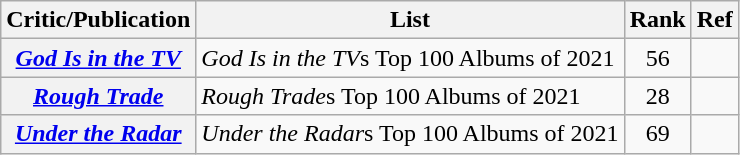<table class="wikitable plainrowheaders sortable">
<tr>
<th>Critic/Publication</th>
<th>List</th>
<th>Rank</th>
<th>Ref</th>
</tr>
<tr>
<th scope="row"><em><a href='#'>God Is in the TV</a></em></th>
<td><em>God Is in the TV</em>s Top 100 Albums of 2021</td>
<td style="text-align:center;">56</td>
<td style="text-align:center;"></td>
</tr>
<tr>
<th scope="row"><em><a href='#'>Rough Trade</a></em></th>
<td><em>Rough Trade</em>s Top 100 Albums of 2021</td>
<td style="text-align:center;">28</td>
<td style="text-align:center;"></td>
</tr>
<tr>
<th scope="row"><em><a href='#'>Under the Radar</a></em></th>
<td><em>Under the Radar</em>s Top 100 Albums of 2021</td>
<td style="text-align:center;">69</td>
<td style="text-align:center;"></td>
</tr>
</table>
